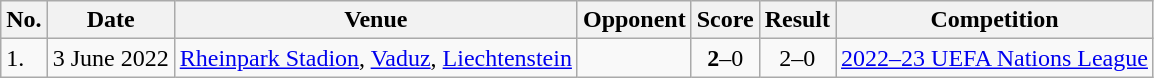<table class=wikitable>
<tr>
<th>No.</th>
<th>Date</th>
<th>Venue</th>
<th>Opponent</th>
<th>Score</th>
<th>Result</th>
<th>Competition</th>
</tr>
<tr>
<td>1.</td>
<td>3 June 2022</td>
<td><a href='#'>Rheinpark Stadion</a>, <a href='#'>Vaduz</a>, <a href='#'>Liechtenstein</a></td>
<td></td>
<td align=center><strong>2</strong>–0</td>
<td align=center>2–0</td>
<td><a href='#'>2022–23 UEFA Nations League</a></td>
</tr>
</table>
